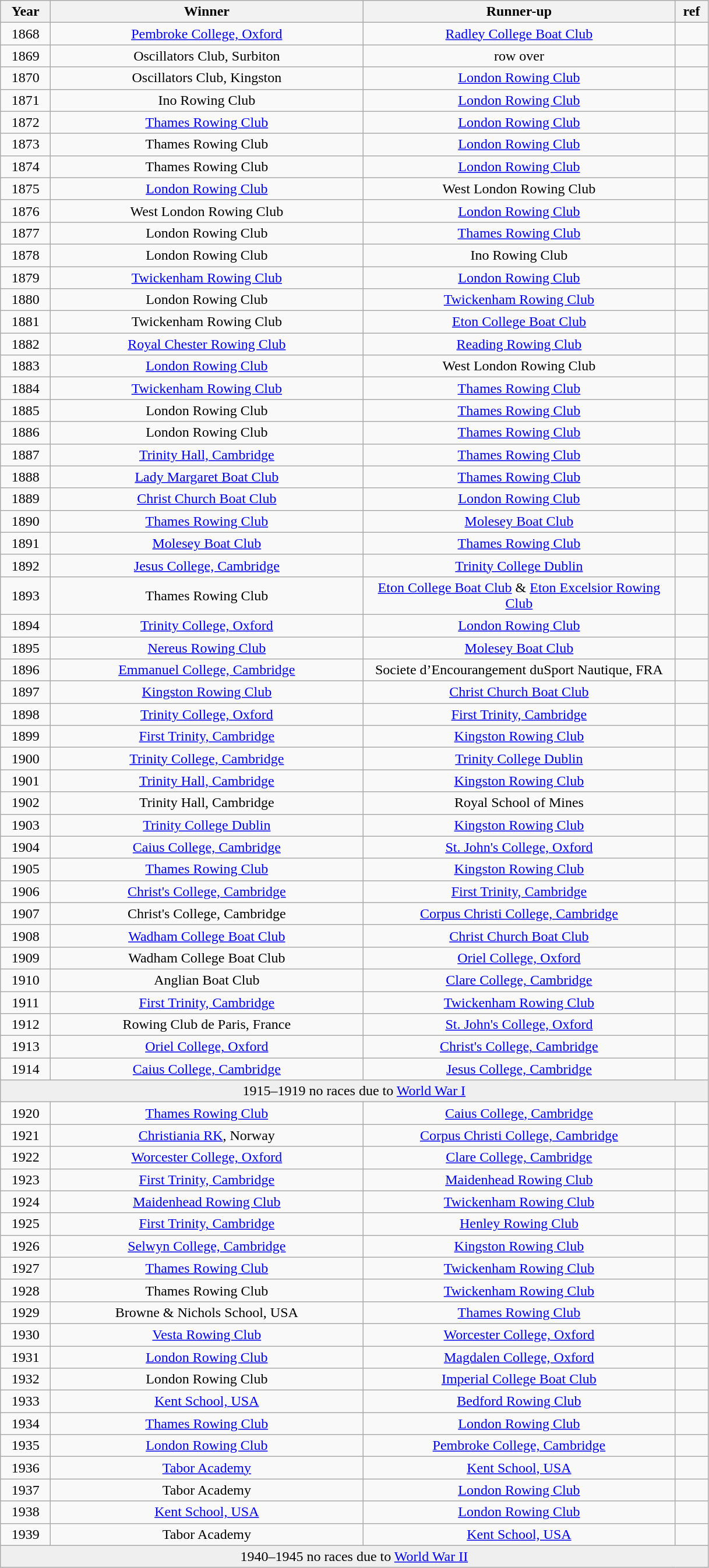<table class="wikitable" style="text-align:center">
<tr>
<th width=50>Year</th>
<th width=350>Winner</th>
<th width=350>Runner-up</th>
<th width=30>ref</th>
</tr>
<tr>
<td>1868</td>
<td><a href='#'>Pembroke College, Oxford</a></td>
<td><a href='#'>Radley College Boat Club</a></td>
<td></td>
</tr>
<tr>
<td>1869</td>
<td>Oscillators Club, Surbiton</td>
<td>row over</td>
<td></td>
</tr>
<tr>
<td>1870</td>
<td>Oscillators Club, Kingston</td>
<td><a href='#'>London Rowing Club</a></td>
<td></td>
</tr>
<tr>
<td>1871</td>
<td>Ino Rowing Club</td>
<td><a href='#'>London Rowing Club</a></td>
<td></td>
</tr>
<tr>
<td>1872</td>
<td><a href='#'>Thames Rowing Club</a></td>
<td><a href='#'>London Rowing Club</a></td>
<td></td>
</tr>
<tr>
<td>1873</td>
<td>Thames Rowing Club</td>
<td><a href='#'>London Rowing Club</a></td>
<td></td>
</tr>
<tr>
<td>1874</td>
<td>Thames Rowing Club</td>
<td><a href='#'>London Rowing Club</a></td>
<td></td>
</tr>
<tr>
<td>1875</td>
<td><a href='#'>London Rowing Club</a></td>
<td>West London Rowing Club</td>
<td></td>
</tr>
<tr>
<td>1876</td>
<td>West London Rowing Club</td>
<td><a href='#'>London Rowing Club</a></td>
<td></td>
</tr>
<tr>
<td>1877</td>
<td>London Rowing Club</td>
<td><a href='#'>Thames Rowing Club</a></td>
<td></td>
</tr>
<tr>
<td>1878</td>
<td>London Rowing Club</td>
<td>Ino Rowing Club</td>
<td></td>
</tr>
<tr>
<td>1879</td>
<td><a href='#'>Twickenham Rowing Club</a></td>
<td><a href='#'>London Rowing Club</a></td>
<td></td>
</tr>
<tr>
<td>1880</td>
<td>London Rowing Club</td>
<td><a href='#'>Twickenham Rowing Club</a></td>
<td></td>
</tr>
<tr>
<td>1881</td>
<td>Twickenham Rowing Club</td>
<td><a href='#'>Eton College Boat Club</a></td>
<td></td>
</tr>
<tr>
<td>1882</td>
<td><a href='#'>Royal Chester Rowing Club</a></td>
<td><a href='#'>Reading Rowing Club</a></td>
<td></td>
</tr>
<tr>
<td>1883</td>
<td><a href='#'>London Rowing Club</a></td>
<td>West London Rowing Club</td>
<td></td>
</tr>
<tr>
<td>1884</td>
<td><a href='#'>Twickenham Rowing Club</a></td>
<td><a href='#'>Thames Rowing Club</a></td>
<td></td>
</tr>
<tr>
<td>1885</td>
<td>London Rowing Club</td>
<td><a href='#'>Thames Rowing Club</a></td>
<td></td>
</tr>
<tr>
<td>1886</td>
<td>London Rowing Club</td>
<td><a href='#'>Thames Rowing Club</a></td>
<td></td>
</tr>
<tr>
<td>1887</td>
<td><a href='#'>Trinity Hall, Cambridge</a></td>
<td><a href='#'>Thames Rowing Club</a></td>
<td></td>
</tr>
<tr>
<td>1888</td>
<td><a href='#'>Lady Margaret Boat Club</a></td>
<td><a href='#'>Thames Rowing Club</a></td>
<td></td>
</tr>
<tr>
<td>1889</td>
<td><a href='#'>Christ Church Boat Club</a></td>
<td><a href='#'>London Rowing Club</a></td>
<td></td>
</tr>
<tr>
<td>1890</td>
<td><a href='#'>Thames Rowing Club</a></td>
<td><a href='#'>Molesey Boat Club</a></td>
<td></td>
</tr>
<tr>
<td>1891</td>
<td><a href='#'>Molesey Boat Club</a></td>
<td><a href='#'>Thames Rowing Club</a></td>
<td></td>
</tr>
<tr>
<td>1892</td>
<td><a href='#'>Jesus College, Cambridge</a></td>
<td><a href='#'>Trinity College Dublin</a></td>
<td></td>
</tr>
<tr>
<td>1893</td>
<td>Thames Rowing Club</td>
<td><a href='#'>Eton College Boat Club</a> & <a href='#'>Eton Excelsior Rowing Club</a></td>
<td></td>
</tr>
<tr>
<td>1894</td>
<td><a href='#'>Trinity College, Oxford</a></td>
<td><a href='#'>London Rowing Club</a></td>
<td></td>
</tr>
<tr>
<td>1895</td>
<td><a href='#'>Nereus Rowing Club</a></td>
<td><a href='#'>Molesey Boat Club</a></td>
<td></td>
</tr>
<tr>
<td>1896</td>
<td><a href='#'>Emmanuel College, Cambridge</a></td>
<td>Societe d’Encourangement duSport Nautique, FRA</td>
<td></td>
</tr>
<tr>
<td>1897</td>
<td><a href='#'>Kingston Rowing Club</a></td>
<td><a href='#'>Christ Church Boat Club</a></td>
<td></td>
</tr>
<tr>
<td>1898</td>
<td><a href='#'>Trinity College, Oxford</a></td>
<td><a href='#'>First Trinity, Cambridge</a></td>
<td></td>
</tr>
<tr>
<td>1899</td>
<td><a href='#'>First Trinity, Cambridge</a></td>
<td><a href='#'>Kingston Rowing Club</a></td>
<td></td>
</tr>
<tr>
<td>1900</td>
<td><a href='#'>Trinity College, Cambridge</a></td>
<td><a href='#'>Trinity College Dublin</a></td>
<td></td>
</tr>
<tr>
<td>1901</td>
<td><a href='#'>Trinity Hall, Cambridge</a></td>
<td><a href='#'>Kingston Rowing Club</a></td>
<td></td>
</tr>
<tr>
<td>1902</td>
<td>Trinity Hall, Cambridge</td>
<td>Royal School of Mines</td>
<td></td>
</tr>
<tr>
<td>1903</td>
<td><a href='#'>Trinity College Dublin</a></td>
<td><a href='#'>Kingston Rowing Club</a></td>
<td></td>
</tr>
<tr>
<td>1904</td>
<td><a href='#'>Caius College, Cambridge</a></td>
<td><a href='#'>St. John's College, Oxford</a></td>
<td></td>
</tr>
<tr>
<td>1905</td>
<td><a href='#'>Thames Rowing Club</a></td>
<td><a href='#'>Kingston Rowing Club</a></td>
<td></td>
</tr>
<tr>
<td>1906</td>
<td><a href='#'>Christ's College, Cambridge</a></td>
<td><a href='#'>First Trinity, Cambridge</a></td>
<td></td>
</tr>
<tr>
<td>1907</td>
<td>Christ's College, Cambridge</td>
<td><a href='#'>Corpus Christi College, Cambridge</a></td>
<td></td>
</tr>
<tr>
<td>1908</td>
<td><a href='#'>Wadham College Boat Club</a></td>
<td><a href='#'>Christ Church Boat Club</a></td>
<td></td>
</tr>
<tr>
<td>1909</td>
<td>Wadham College Boat Club</td>
<td><a href='#'>Oriel College, Oxford</a></td>
<td></td>
</tr>
<tr>
<td>1910</td>
<td>Anglian Boat Club</td>
<td><a href='#'>Clare College, Cambridge</a></td>
<td></td>
</tr>
<tr>
<td>1911</td>
<td><a href='#'>First Trinity, Cambridge</a></td>
<td><a href='#'>Twickenham Rowing Club</a></td>
<td></td>
</tr>
<tr>
<td>1912</td>
<td>Rowing Club de Paris, France</td>
<td><a href='#'>St. John's College, Oxford</a></td>
<td></td>
</tr>
<tr>
<td>1913</td>
<td><a href='#'>Oriel College, Oxford</a></td>
<td><a href='#'>Christ's College, Cambridge</a></td>
<td></td>
</tr>
<tr>
<td>1914</td>
<td><a href='#'>Caius College, Cambridge</a></td>
<td><a href='#'>Jesus College, Cambridge</a></td>
<td></td>
</tr>
<tr>
<td style="text-align:center" bgcolor="#efefef" colspan=4>1915–1919 no races due to <a href='#'>World War I</a></td>
</tr>
<tr>
<td>1920</td>
<td><a href='#'>Thames Rowing Club</a></td>
<td><a href='#'>Caius College, Cambridge</a></td>
<td></td>
</tr>
<tr>
<td>1921</td>
<td><a href='#'>Christiania RK</a>, Norway</td>
<td><a href='#'>Corpus Christi College, Cambridge</a></td>
<td></td>
</tr>
<tr>
<td>1922</td>
<td><a href='#'>Worcester College, Oxford</a></td>
<td><a href='#'>Clare College, Cambridge</a></td>
<td></td>
</tr>
<tr>
<td>1923</td>
<td><a href='#'>First Trinity, Cambridge</a></td>
<td><a href='#'>Maidenhead Rowing Club</a></td>
<td></td>
</tr>
<tr>
<td>1924</td>
<td><a href='#'>Maidenhead Rowing Club</a></td>
<td><a href='#'>Twickenham Rowing Club</a></td>
<td></td>
</tr>
<tr>
<td>1925</td>
<td><a href='#'>First Trinity, Cambridge</a></td>
<td><a href='#'>Henley Rowing Club</a></td>
<td></td>
</tr>
<tr>
<td>1926</td>
<td><a href='#'>Selwyn College, Cambridge</a></td>
<td><a href='#'>Kingston Rowing Club</a></td>
</tr>
<tr>
<td>1927</td>
<td><a href='#'>Thames Rowing Club</a></td>
<td><a href='#'>Twickenham Rowing Club</a></td>
<td></td>
</tr>
<tr>
<td>1928</td>
<td>Thames Rowing Club</td>
<td><a href='#'>Twickenham Rowing Club</a></td>
<td></td>
</tr>
<tr>
<td>1929</td>
<td>Browne & Nichols School, USA</td>
<td><a href='#'>Thames Rowing Club</a></td>
<td></td>
</tr>
<tr>
<td>1930</td>
<td><a href='#'>Vesta Rowing Club</a></td>
<td><a href='#'>Worcester College, Oxford</a></td>
<td></td>
</tr>
<tr>
<td>1931</td>
<td><a href='#'>London Rowing Club</a></td>
<td><a href='#'>Magdalen College, Oxford</a></td>
<td></td>
</tr>
<tr>
<td>1932</td>
<td>London Rowing Club</td>
<td><a href='#'>Imperial College Boat Club</a></td>
<td></td>
</tr>
<tr>
<td>1933</td>
<td><a href='#'>Kent School, USA</a></td>
<td><a href='#'>Bedford Rowing Club</a></td>
<td></td>
</tr>
<tr>
<td>1934</td>
<td><a href='#'>Thames Rowing Club</a></td>
<td><a href='#'>London Rowing Club</a></td>
<td></td>
</tr>
<tr>
<td>1935</td>
<td><a href='#'>London Rowing Club</a></td>
<td><a href='#'>Pembroke College, Cambridge</a></td>
<td></td>
</tr>
<tr>
<td>1936</td>
<td><a href='#'>Tabor Academy</a></td>
<td><a href='#'>Kent School, USA</a></td>
<td></td>
</tr>
<tr>
<td>1937</td>
<td>Tabor Academy</td>
<td><a href='#'>London Rowing Club</a></td>
<td></td>
</tr>
<tr>
<td>1938</td>
<td><a href='#'>Kent School, USA</a></td>
<td><a href='#'>London Rowing Club</a></td>
<td></td>
</tr>
<tr>
<td>1939</td>
<td>Tabor Academy</td>
<td><a href='#'>Kent School, USA</a></td>
<td></td>
</tr>
<tr>
<td style="text-align:center" bgcolor="#efefef" colspan=4>1940–1945 no races due to <a href='#'>World War II</a></td>
</tr>
</table>
